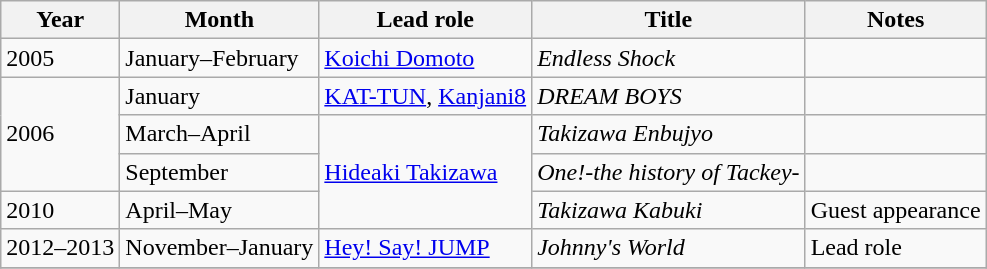<table class="wikitable">
<tr>
<th>Year</th>
<th>Month</th>
<th>Lead role</th>
<th>Title</th>
<th>Notes</th>
</tr>
<tr>
<td>2005</td>
<td>January–February</td>
<td><a href='#'>Koichi Domoto</a></td>
<td><em>Endless Shock</em></td>
<td></td>
</tr>
<tr>
<td rowspan="3">2006</td>
<td>January</td>
<td><a href='#'>KAT-TUN</a>, <a href='#'>Kanjani8</a></td>
<td><em>DREAM BOYS</em></td>
<td></td>
</tr>
<tr>
<td>March–April</td>
<td rowspan="3"><a href='#'>Hideaki Takizawa</a></td>
<td><em>Takizawa Enbujyo</em></td>
<td></td>
</tr>
<tr>
<td>September</td>
<td><em>One!-the history of Tackey-</em></td>
<td></td>
</tr>
<tr>
<td>2010</td>
<td>April–May</td>
<td><em>Takizawa Kabuki</em></td>
<td>Guest appearance</td>
</tr>
<tr>
<td>2012–2013</td>
<td>November–January</td>
<td><a href='#'>Hey! Say! JUMP</a></td>
<td><em>Johnny's World</em></td>
<td>Lead role</td>
</tr>
<tr>
</tr>
</table>
